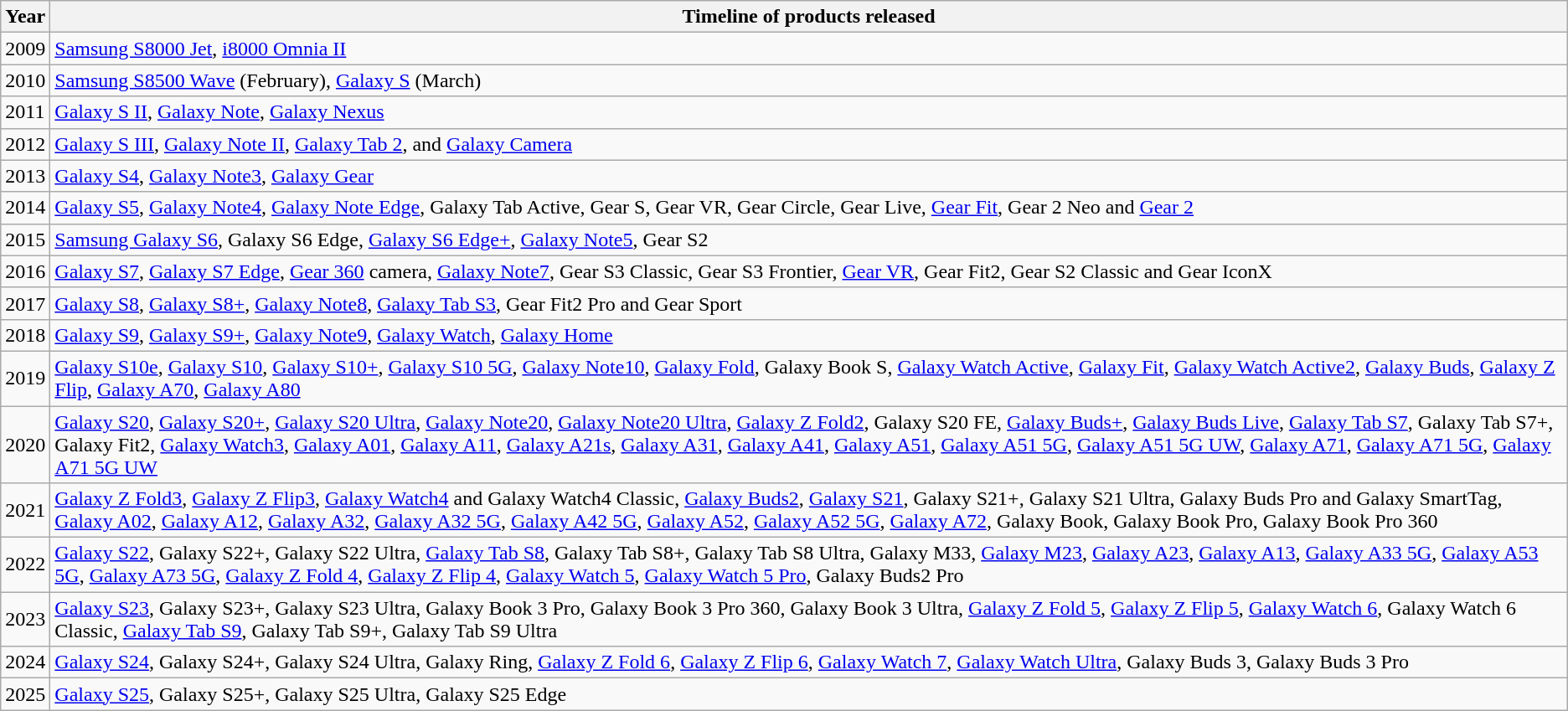<table class="wikitable">
<tr>
<th>Year</th>
<th>Timeline of products released</th>
</tr>
<tr>
<td>2009</td>
<td><a href='#'>Samsung S8000 Jet</a>, <a href='#'>i8000 Omnia II</a></td>
</tr>
<tr>
<td>2010</td>
<td><a href='#'>Samsung S8500 Wave</a> (February), <a href='#'>Galaxy S</a> (March)</td>
</tr>
<tr>
<td>2011</td>
<td><a href='#'>Galaxy S II</a>, <a href='#'>Galaxy Note</a>, <a href='#'>Galaxy Nexus</a></td>
</tr>
<tr>
<td>2012</td>
<td><a href='#'>Galaxy S III</a>, <a href='#'>Galaxy Note II</a>, <a href='#'>Galaxy Tab 2</a>, and <a href='#'>Galaxy Camera</a></td>
</tr>
<tr>
<td>2013</td>
<td><a href='#'>Galaxy S4</a>, <a href='#'>Galaxy Note3</a>, <a href='#'>Galaxy Gear</a></td>
</tr>
<tr>
<td>2014</td>
<td><a href='#'>Galaxy S5</a>, <a href='#'>Galaxy Note4</a>, <a href='#'>Galaxy Note Edge</a>, Galaxy Tab Active, Gear S, Gear VR, Gear Circle, Gear Live, <a href='#'>Gear Fit</a>, Gear 2 Neo and <a href='#'>Gear 2</a></td>
</tr>
<tr>
<td>2015</td>
<td><a href='#'>Samsung Galaxy S6</a>, Galaxy S6 Edge, <a href='#'>Galaxy S6 Edge+</a>, <a href='#'>Galaxy Note5</a>, Gear S2</td>
</tr>
<tr>
<td>2016</td>
<td><a href='#'>Galaxy S7</a>, <a href='#'>Galaxy S7 Edge</a>, <a href='#'>Gear 360</a> camera, <a href='#'>Galaxy Note7</a>, Gear S3 Classic, Gear S3 Frontier, <a href='#'>Gear VR</a>, Gear Fit2, Gear S2 Classic and Gear IconX</td>
</tr>
<tr>
<td>2017</td>
<td><a href='#'>Galaxy S8</a>, <a href='#'>Galaxy S8+</a>, <a href='#'>Galaxy Note8</a>, <a href='#'>Galaxy Tab S3</a>, Gear Fit2 Pro and Gear Sport</td>
</tr>
<tr>
<td>2018</td>
<td><a href='#'>Galaxy S9</a>, <a href='#'>Galaxy S9+</a>, <a href='#'>Galaxy Note9</a>, <a href='#'>Galaxy Watch</a>, <a href='#'>Galaxy Home</a></td>
</tr>
<tr>
<td>2019</td>
<td><a href='#'>Galaxy S10e</a>, <a href='#'>Galaxy S10</a>, <a href='#'>Galaxy S10+</a>, <a href='#'>Galaxy S10 5G</a>, <a href='#'>Galaxy Note10</a>, <a href='#'>Galaxy Fold</a>, Galaxy Book S, <a href='#'>Galaxy Watch Active</a>, <a href='#'>Galaxy Fit</a>, <a href='#'>Galaxy Watch Active2</a>, <a href='#'>Galaxy Buds</a>, <a href='#'>Galaxy Z Flip</a>, <a href='#'>Galaxy A70</a>, <a href='#'>Galaxy A80</a></td>
</tr>
<tr>
<td>2020</td>
<td><a href='#'>Galaxy S20</a>, <a href='#'>Galaxy S20+</a>, <a href='#'>Galaxy S20 Ultra</a>, <a href='#'>Galaxy Note20</a>, <a href='#'>Galaxy Note20 Ultra</a>, <a href='#'>Galaxy Z Fold2</a>, Galaxy S20 FE, <a href='#'>Galaxy Buds+</a>, <a href='#'>Galaxy Buds Live</a>, <a href='#'>Galaxy Tab S7</a>, Galaxy Tab S7+, Galaxy Fit2, <a href='#'>Galaxy Watch3</a>, <a href='#'>Galaxy A01</a>, <a href='#'>Galaxy A11</a>, <a href='#'>Galaxy A21s</a>, <a href='#'>Galaxy A31</a>, <a href='#'>Galaxy A41</a>, <a href='#'>Galaxy A51</a>, <a href='#'>Galaxy A51 5G</a>, <a href='#'>Galaxy A51 5G UW</a>, <a href='#'>Galaxy A71</a>, <a href='#'>Galaxy A71 5G</a>, <a href='#'>Galaxy A71 5G UW</a></td>
</tr>
<tr>
<td>2021</td>
<td><a href='#'>Galaxy Z Fold3</a>, <a href='#'>Galaxy Z Flip3</a>, <a href='#'>Galaxy Watch4</a> and Galaxy Watch4 Classic, <a href='#'>Galaxy Buds2</a>, <a href='#'>Galaxy S21</a>, Galaxy S21+, Galaxy S21 Ultra, Galaxy Buds Pro and Galaxy SmartTag, <a href='#'>Galaxy A02</a>, <a href='#'>Galaxy A12</a>, <a href='#'>Galaxy A32</a>, <a href='#'>Galaxy A32 5G</a>, <a href='#'>Galaxy A42 5G</a>, <a href='#'>Galaxy A52</a>, <a href='#'>Galaxy A52 5G</a>, <a href='#'>Galaxy A72</a>, Galaxy Book, Galaxy Book Pro, Galaxy Book Pro 360</td>
</tr>
<tr>
<td>2022</td>
<td><a href='#'>Galaxy S22</a>, Galaxy S22+, Galaxy S22 Ultra, <a href='#'>Galaxy Tab S8</a>, Galaxy Tab S8+, Galaxy Tab S8 Ultra, Galaxy M33, <a href='#'>Galaxy M23</a>, <a href='#'>Galaxy A23</a>, <a href='#'>Galaxy A13</a>, <a href='#'>Galaxy A33 5G</a>, <a href='#'>Galaxy A53 5G</a>, <a href='#'>Galaxy A73 5G</a>, <a href='#'>Galaxy Z Fold 4</a>, <a href='#'>Galaxy Z Flip 4</a>, <a href='#'>Galaxy Watch 5</a>, <a href='#'>Galaxy Watch 5 Pro</a>, Galaxy Buds2 Pro</td>
</tr>
<tr>
<td>2023</td>
<td><a href='#'>Galaxy S23</a>, Galaxy S23+, Galaxy S23 Ultra, Galaxy Book 3 Pro, Galaxy Book 3 Pro 360, Galaxy Book 3 Ultra, <a href='#'>Galaxy Z Fold 5</a>, <a href='#'>Galaxy Z Flip 5</a>, <a href='#'>Galaxy Watch 6</a>, Galaxy Watch 6 Classic, <a href='#'>Galaxy Tab S9</a>, Galaxy Tab S9+, Galaxy Tab S9 Ultra</td>
</tr>
<tr>
<td>2024</td>
<td><a href='#'>Galaxy S24</a>, Galaxy S24+, Galaxy S24 Ultra, Galaxy Ring, <a href='#'>Galaxy Z Fold 6</a>, <a href='#'>Galaxy Z Flip 6</a>, <a href='#'>Galaxy Watch 7</a>, <a href='#'>Galaxy Watch Ultra</a>, Galaxy Buds 3, Galaxy Buds 3 Pro</td>
</tr>
<tr>
<td>2025</td>
<td><a href='#'>Galaxy S25</a>, Galaxy S25+, Galaxy S25 Ultra, Galaxy S25 Edge</td>
</tr>
</table>
